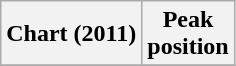<table class="wikitable sortable plainrowheaders" style="text-align:center">
<tr>
<th scope="col">Chart (2011)</th>
<th scope="col">Peak<br> position</th>
</tr>
<tr>
</tr>
</table>
